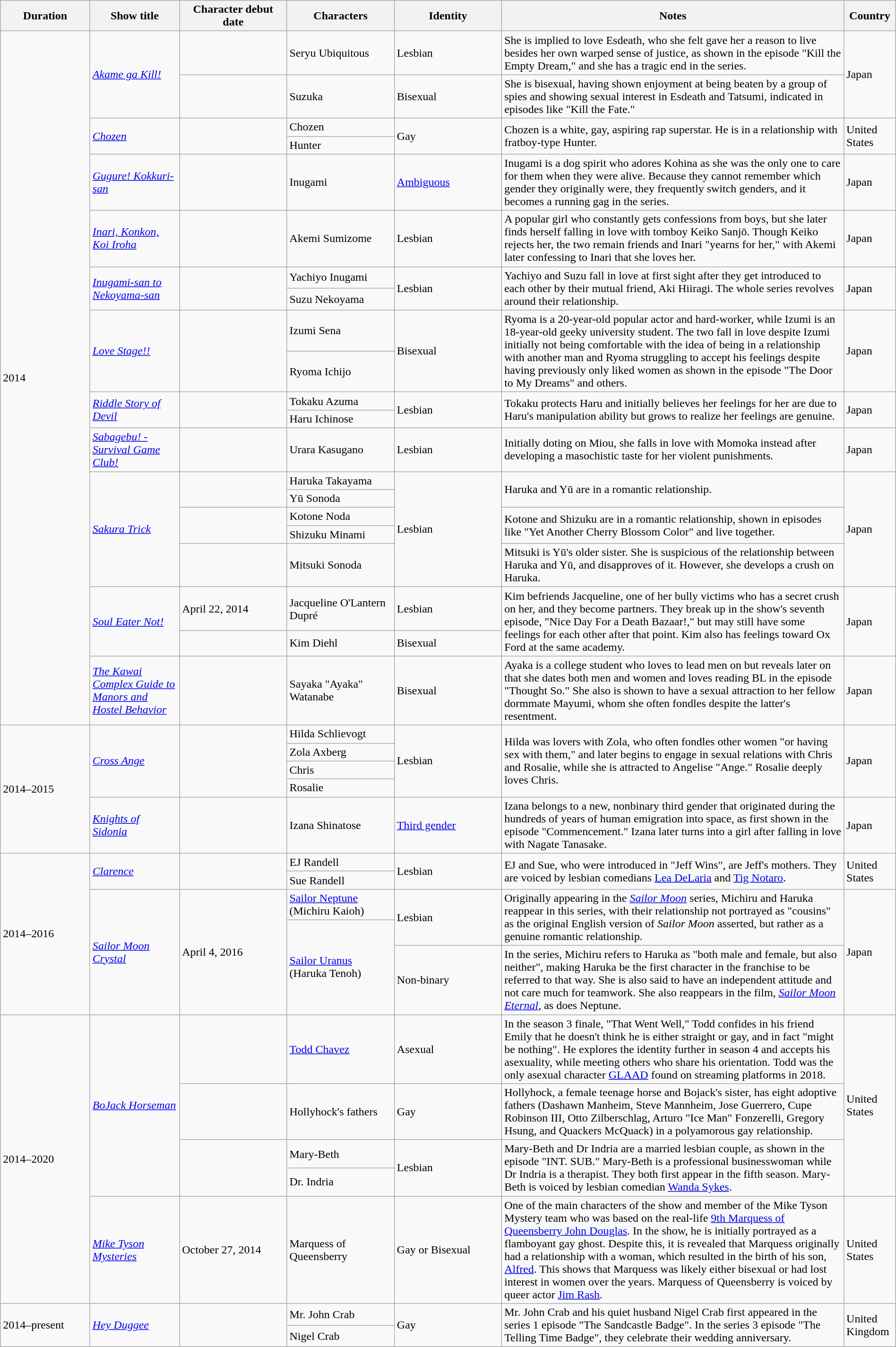<table class="wikitable sortable" style="width: 100%">
<tr>
<th scope="col" style="width:10%;">Duration</th>
<th scope="col" style="width:10%;">Show title</th>
<th scope="col" style="width:12%;">Character debut date</th>
<th scope="col" style="width:12%;">Characters</th>
<th scope="col" style="width:12%;">Identity</th>
<th>Notes</th>
<th>Country</th>
</tr>
<tr>
<td rowspan="21">2014</td>
<td rowspan="2"><em><a href='#'>Akame ga Kill!</a></em></td>
<td></td>
<td>Seryu Ubiquitous</td>
<td>Lesbian</td>
<td>She is implied to love Esdeath, who she felt gave her a reason to live besides her own warped sense of justice, as shown in the episode "Kill the Empty Dream," and she has a tragic end in the series.</td>
<td rowspan="2">Japan</td>
</tr>
<tr>
<td></td>
<td>Suzuka</td>
<td>Bisexual</td>
<td>She is bisexual, having shown enjoyment at being beaten by a group of spies and showing sexual interest in Esdeath and Tatsumi, indicated in episodes like "Kill the Fate."</td>
</tr>
<tr>
<td rowspan="2"><em><a href='#'>Chozen</a></em></td>
<td rowspan="2"></td>
<td>Chozen</td>
<td rowspan="2">Gay</td>
<td rowspan="2">Chozen is a white, gay, aspiring rap superstar. He is in a relationship with fratboy-type Hunter.</td>
<td rowspan="2">United States</td>
</tr>
<tr>
<td>Hunter</td>
</tr>
<tr>
<td><em><a href='#'>Gugure! Kokkuri-san</a></em></td>
<td></td>
<td>Inugami</td>
<td><a href='#'>Ambiguous</a></td>
<td>Inugami is a dog spirit who adores Kohina as she was the only one to care for them when they were alive. Because they cannot remember which gender they originally were, they frequently switch genders, and it becomes a running gag in the series.</td>
<td>Japan</td>
</tr>
<tr>
<td><em><a href='#'>Inari, Konkon, Koi Iroha</a></em></td>
<td></td>
<td>Akemi Sumizome</td>
<td>Lesbian</td>
<td>A popular girl who constantly gets confessions from boys, but she later finds herself falling in love with tomboy Keiko Sanjō. Though Keiko rejects her, the two remain friends and Inari "yearns for her," with Akemi later confessing to Inari that she loves her.</td>
<td>Japan</td>
</tr>
<tr>
<td rowspan="2"><em><a href='#'>Inugami-san to Nekoyama-san</a></em></td>
<td rowspan="2"></td>
<td>Yachiyo Inugami</td>
<td rowspan="2">Lesbian</td>
<td rowspan="2">Yachiyo and Suzu fall in love at first sight after they get introduced to each other by their mutual friend, Aki Hiiragi. The whole series revolves around their relationship.</td>
<td rowspan="2">Japan</td>
</tr>
<tr>
<td>Suzu Nekoyama</td>
</tr>
<tr>
<td rowspan="2"><em><a href='#'>Love Stage!!</a></em></td>
<td rowspan="2"></td>
<td>Izumi Sena</td>
<td rowspan="2">Bisexual</td>
<td rowspan="2">Ryoma is a 20-year-old popular actor and hard-worker, while Izumi is an 18-year-old geeky university student. The two fall in love despite Izumi initially not being comfortable with the idea of being in a relationship with another man and Ryoma struggling to accept his feelings despite having previously only liked women as shown in the episode "The Door to My Dreams" and others.</td>
<td rowspan="2">Japan</td>
</tr>
<tr>
<td>Ryoma Ichijo</td>
</tr>
<tr>
<td rowspan="2"><em><a href='#'>Riddle Story of Devil</a></em></td>
<td rowspan="2"></td>
<td>Tokaku Azuma</td>
<td rowspan="2">Lesbian</td>
<td rowspan="2">Tokaku protects Haru and initially believes her feelings for her are due to Haru's manipulation ability but grows to realize her feelings are genuine.</td>
<td rowspan="2">Japan</td>
</tr>
<tr>
<td>Haru Ichinose</td>
</tr>
<tr>
<td><em><a href='#'>Sabagebu! -Survival Game Club!</a></em></td>
<td></td>
<td>Urara Kasugano</td>
<td>Lesbian</td>
<td>Initially doting on Miou, she falls in love with Momoka instead after developing a masochistic taste for her violent punishments.</td>
<td>Japan</td>
</tr>
<tr>
<td rowspan="5"><em><a href='#'>Sakura Trick</a></em></td>
<td rowspan="2"></td>
<td>Haruka Takayama</td>
<td rowspan="5">Lesbian</td>
<td rowspan="2">Haruka and Yū are in a romantic relationship.</td>
<td rowspan="5">Japan</td>
</tr>
<tr>
<td>Yū Sonoda</td>
</tr>
<tr>
<td rowspan="2"></td>
<td>Kotone Noda</td>
<td rowspan="2">Kotone and Shizuku are in a romantic relationship, shown in episodes like "Yet Another Cherry Blossom Color" and live together.</td>
</tr>
<tr>
<td>Shizuku Minami</td>
</tr>
<tr>
<td></td>
<td>Mitsuki Sonoda</td>
<td>Mitsuki is Yū's older sister. She is suspicious of the relationship between Haruka and Yū, and disapproves of it. However, she develops a crush on Haruka.</td>
</tr>
<tr>
<td rowspan="2"><em><a href='#'>Soul Eater Not!</a></em></td>
<td>April 22, 2014</td>
<td>Jacqueline O'Lantern Dupré</td>
<td>Lesbian</td>
<td rowspan="2">Kim befriends Jacqueline, one of her bully victims who has a secret crush on her, and they become partners. They break up in the show's seventh episode, "Nice Day For a Death Bazaar!," but may still have some feelings for each other after that point. Kim also has feelings toward Ox Ford at the same academy.</td>
<td rowspan="2">Japan</td>
</tr>
<tr>
<td></td>
<td>Kim Diehl</td>
<td>Bisexual</td>
</tr>
<tr>
<td><em><a href='#'>The Kawai Complex Guide to Manors and Hostel Behavior</a></em></td>
<td></td>
<td>Sayaka "Ayaka" Watanabe</td>
<td>Bisexual</td>
<td>Ayaka is a college student who loves to lead men on but reveals later on that she dates both men and women and loves reading BL in the episode "Thought So." She also is shown to have a sexual attraction to her fellow dormmate Mayumi, whom she often fondles despite the latter's resentment.</td>
<td>Japan</td>
</tr>
<tr>
<td rowspan="5">2014–2015</td>
<td rowspan="4"><em><a href='#'>Cross Ange</a></em></td>
<td rowspan="4"></td>
<td>Hilda Schlievogt</td>
<td rowspan="4">Lesbian</td>
<td rowspan="4">Hilda was lovers with Zola, who often fondles other women "or having sex with them," and later begins to engage in sexual relations with Chris and Rosalie, while she is attracted to Angelise "Ange." Rosalie deeply loves Chris.</td>
<td rowspan="4">Japan</td>
</tr>
<tr>
<td>Zola Axberg</td>
</tr>
<tr>
<td>Chris</td>
</tr>
<tr>
<td>Rosalie</td>
</tr>
<tr>
<td><em><a href='#'>Knights of Sidonia</a></em></td>
<td></td>
<td>Izana Shinatose</td>
<td><a href='#'>Third gender</a></td>
<td>Izana belongs to a new, nonbinary third gender that originated during the hundreds of years of human emigration into space, as first shown in the episode "Commencement." Izana later turns into a girl after falling in love with Nagate Tanasake.</td>
<td>Japan</td>
</tr>
<tr>
<td rowspan="5">2014–2016</td>
<td rowspan="2"><em><a href='#'>Clarence</a></em></td>
<td rowspan="2"></td>
<td>EJ Randell</td>
<td rowspan="2">Lesbian</td>
<td rowspan="2">EJ and Sue, who were introduced in "Jeff Wins", are Jeff's mothers. They are voiced by lesbian comedians <a href='#'>Lea DeLaria</a> and <a href='#'>Tig Notaro</a>.</td>
<td rowspan="2">United States</td>
</tr>
<tr>
<td>Sue Randell</td>
</tr>
<tr>
<td rowspan="3"><em><a href='#'>Sailor Moon Crystal</a></em></td>
<td rowspan="3">April 4, 2016</td>
<td><a href='#'>Sailor Neptune</a> (Michiru Kaioh)</td>
<td rowspan="2">Lesbian</td>
<td rowspan="2">Originally appearing in the <em><a href='#'>Sailor Moon</a></em> series, Michiru and Haruka reappear in this series, with their relationship not portrayed as "cousins" as the original English version of <em>Sailor Moon</em> asserted, but rather as a genuine romantic relationship.</td>
<td rowspan="3">Japan</td>
</tr>
<tr>
<td rowspan="2"><a href='#'>Sailor Uranus</a> (Haruka Tenoh)</td>
</tr>
<tr>
<td>Non-binary</td>
<td>In the series, Michiru refers to Haruka as "both male and female, but also neither", making Haruka be the first character in the franchise to be referred to that way. She is also said to have an independent attitude and not care much for teamwork. She also reappears in the film, <em><a href='#'>Sailor Moon Eternal</a></em>, as does Neptune.</td>
</tr>
<tr>
<td rowspan="5">2014–2020</td>
<td rowspan="4"><em><a href='#'>BoJack Horseman</a></em></td>
<td></td>
<td><a href='#'>Todd Chavez</a></td>
<td>Asexual</td>
<td>In the season 3 finale, "That Went Well," Todd confides in his friend Emily that he doesn't think he is either straight or gay, and in fact "might be nothing". He explores the identity further in season 4 and accepts his asexuality, while meeting others who share his orientation. Todd was the only asexual character <a href='#'>GLAAD</a> found on streaming platforms in 2018.</td>
<td rowspan="4">United States</td>
</tr>
<tr>
<td></td>
<td>Hollyhock's fathers</td>
<td>Gay</td>
<td>Hollyhock, a female teenage horse and Bojack's sister, has eight adoptive fathers (Dashawn Manheim, Steve Mannheim, Jose Guerrero, Cupe Robinson III, Otto Zilberschlag, Arturo "Ice Man" Fonzerelli, Gregory Hsung, and Quackers McQuack) in a polyamorous gay relationship.</td>
</tr>
<tr>
<td rowspan="2"></td>
<td>Mary-Beth</td>
<td rowspan="2">Lesbian</td>
<td rowspan="2">Mary-Beth and Dr Indria are a married lesbian couple, as shown in the episode "INT. SUB." Mary-Beth is a professional businesswoman while Dr Indria is a therapist. They both first appear in the fifth season. Mary-Beth is voiced by lesbian comedian <a href='#'>Wanda Sykes</a>.</td>
</tr>
<tr>
<td>Dr. Indria</td>
</tr>
<tr>
<td><em><a href='#'>Mike Tyson Mysteries</a></em></td>
<td>October 27, 2014</td>
<td>Marquess of Queensberry</td>
<td>Gay or Bisexual</td>
<td>One of the main characters of the show and member of the Mike Tyson Mystery team who was based on the real-life <a href='#'>9th Marquess of Queensberry John Douglas</a>. In the show, he is initially portrayed as a flamboyant gay ghost. Despite this, it is revealed that Marquess originally had a relationship with a woman, which resulted in the birth of his son, <a href='#'>Alfred</a>. This shows that Marquess was likely either bisexual or had lost interest in women over the years. Marquess of Queensberry is voiced by queer actor <a href='#'>Jim Rash</a>.</td>
<td>United States</td>
</tr>
<tr>
<td rowspan="2">2014–present</td>
<td rowspan="2"><em><a href='#'>Hey Duggee</a></em></td>
<td rowspan="2"></td>
<td>Mr. John Crab</td>
<td rowspan="2">Gay</td>
<td rowspan="2">Mr. John Crab and his quiet husband Nigel Crab first appeared in the series 1 episode "The Sandcastle Badge". In the series 3 episode "The Telling Time Badge", they celebrate their wedding anniversary.</td>
<td rowspan="2">United Kingdom</td>
</tr>
<tr>
<td>Nigel Crab</td>
</tr>
</table>
